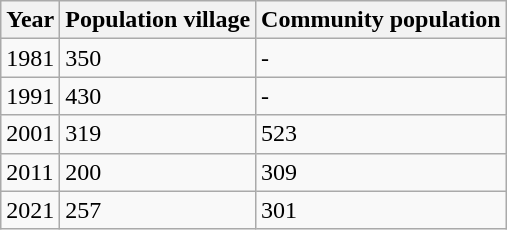<table class=wikitable>
<tr>
<th>Year</th>
<th>Population village</th>
<th>Community population</th>
</tr>
<tr>
<td>1981</td>
<td>350</td>
<td>-</td>
</tr>
<tr>
<td>1991</td>
<td>430</td>
<td>-</td>
</tr>
<tr>
<td>2001</td>
<td>319</td>
<td>523</td>
</tr>
<tr>
<td>2011</td>
<td>200</td>
<td>309</td>
</tr>
<tr>
<td>2021</td>
<td>257</td>
<td>301</td>
</tr>
</table>
